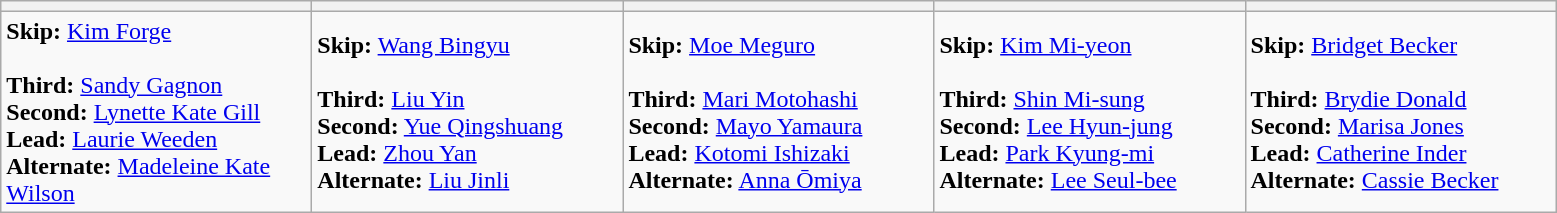<table class="wikitable">
<tr>
<th bgcolor="#efefef" width="200"></th>
<th bgcolor="#efefef" width="200"></th>
<th bgcolor="#efefef" width="200"></th>
<th bgcolor="#efefef" width="200"></th>
<th bgcolor="#efefef" width="200"></th>
</tr>
<tr>
<td><strong>Skip:</strong> <a href='#'>Kim Forge</a><br><br><strong>Third:</strong> <a href='#'>Sandy Gagnon</a><br>
<strong>Second:</strong> <a href='#'>Lynette Kate Gill</a><br>
<strong>Lead:</strong> <a href='#'>Laurie Weeden</a><br>
<strong>Alternate:</strong> <a href='#'>Madeleine Kate Wilson</a><br></td>
<td><strong>Skip:</strong> <a href='#'>Wang Bingyu</a><br><br><strong>Third:</strong> <a href='#'>Liu Yin</a><br>
<strong>Second:</strong> <a href='#'>Yue Qingshuang</a><br>
<strong>Lead:</strong> <a href='#'>Zhou Yan</a><br>
<strong>Alternate:</strong> <a href='#'>Liu Jinli</a><br></td>
<td><strong>Skip:</strong> <a href='#'>Moe Meguro</a><br><br><strong>Third:</strong> <a href='#'>Mari Motohashi</a><br>
<strong>Second:</strong> <a href='#'>Mayo Yamaura</a><br>
<strong>Lead:</strong> <a href='#'>Kotomi Ishizaki</a><br>
<strong>Alternate:</strong> <a href='#'>Anna Ōmiya</a><br></td>
<td><strong>Skip:</strong> <a href='#'>Kim Mi-yeon</a><br><br><strong>Third:</strong> <a href='#'>Shin Mi-sung</a><br>
<strong>Second:</strong> <a href='#'>Lee Hyun-jung</a><br>
<strong>Lead:</strong> <a href='#'>Park Kyung-mi</a><br>
<strong>Alternate:</strong> <a href='#'>Lee Seul-bee</a><br></td>
<td><strong>Skip:</strong> <a href='#'>Bridget Becker</a><br><br><strong>Third:</strong> <a href='#'>Brydie Donald</a><br>
<strong>Second:</strong> <a href='#'>Marisa Jones</a><br>
<strong>Lead:</strong> <a href='#'>Catherine Inder</a><br>
<strong>Alternate:</strong> <a href='#'>Cassie Becker</a><br></td>
</tr>
</table>
